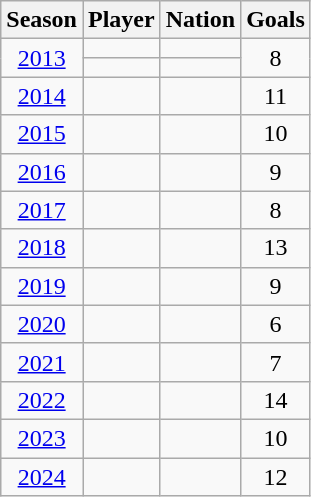<table class="wikitable sortable" style="text-align: center">
<tr>
<th>Season</th>
<th>Player</th>
<th>Nation</th>
<th>Goals</th>
</tr>
<tr>
<td rowspan=2><a href='#'>2013</a></td>
<td></td>
<td></td>
<td rowspan=2>8</td>
</tr>
<tr>
<td></td>
<td></td>
</tr>
<tr>
<td><a href='#'>2014</a></td>
<td></td>
<td></td>
<td>11</td>
</tr>
<tr>
<td><a href='#'>2015</a></td>
<td></td>
<td></td>
<td>10</td>
</tr>
<tr>
<td><a href='#'>2016</a></td>
<td></td>
<td></td>
<td>9</td>
</tr>
<tr>
<td><a href='#'>2017</a></td>
<td></td>
<td></td>
<td>8</td>
</tr>
<tr>
<td><a href='#'>2018</a></td>
<td></td>
<td></td>
<td>13</td>
</tr>
<tr>
<td><a href='#'>2019</a></td>
<td></td>
<td></td>
<td>9</td>
</tr>
<tr>
<td><a href='#'>2020</a></td>
<td></td>
<td></td>
<td>6</td>
</tr>
<tr>
<td><a href='#'>2021</a></td>
<td></td>
<td></td>
<td>7</td>
</tr>
<tr>
<td><a href='#'>2022</a></td>
<td></td>
<td></td>
<td>14</td>
</tr>
<tr>
<td><a href='#'>2023</a></td>
<td></td>
<td></td>
<td>10</td>
</tr>
<tr>
<td><a href='#'>2024</a></td>
<td></td>
<td></td>
<td>12</td>
</tr>
</table>
